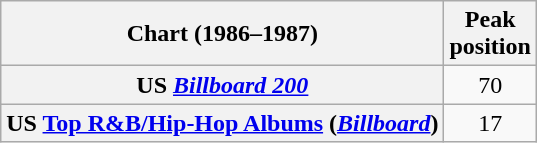<table class="wikitable sortable plainrowheaders" style="text-align:center">
<tr>
<th scope="col">Chart (1986–1987)</th>
<th scope="col">Peak<br> position</th>
</tr>
<tr>
<th scope="row">US <em><a href='#'>Billboard 200</a></em></th>
<td>70</td>
</tr>
<tr>
<th scope="row">US <a href='#'>Top R&B/Hip-Hop Albums</a> (<em><a href='#'>Billboard</a></em>)</th>
<td>17</td>
</tr>
</table>
